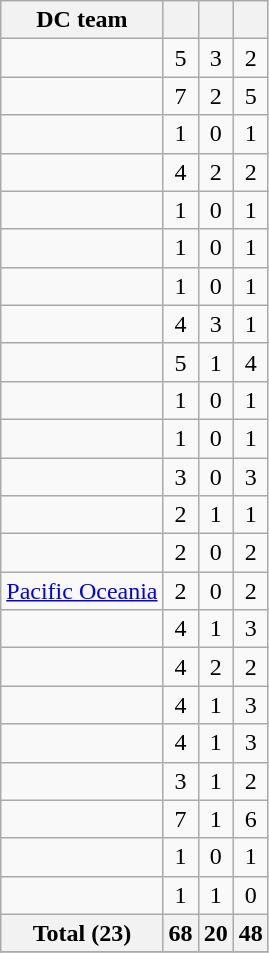<table class="wikitable sortable" style="text-align:center">
<tr>
<th>DC team</th>
<th><small></small></th>
<th><small></small></th>
<th><small></small></th>
</tr>
<tr>
<td align="left"></td>
<td>5</td>
<td>3</td>
<td>2</td>
</tr>
<tr>
<td align="left"></td>
<td>7</td>
<td>2</td>
<td>5</td>
</tr>
<tr>
<td align="left"></td>
<td>1</td>
<td>0</td>
<td>1</td>
</tr>
<tr>
<td align="left"></td>
<td>4</td>
<td>2</td>
<td>2</td>
</tr>
<tr>
<td align="left"></td>
<td>1</td>
<td>0</td>
<td>1</td>
</tr>
<tr>
<td align="left"></td>
<td>1</td>
<td>0</td>
<td>1</td>
</tr>
<tr>
<td align="left"></td>
<td>1</td>
<td>0</td>
<td>1</td>
</tr>
<tr>
<td align="left"></td>
<td>4</td>
<td>3</td>
<td>1</td>
</tr>
<tr>
<td align="left"></td>
<td>5</td>
<td>1</td>
<td>4</td>
</tr>
<tr>
<td align="left"></td>
<td>1</td>
<td>0</td>
<td>1</td>
</tr>
<tr>
<td align="left"></td>
<td>1</td>
<td>0</td>
<td>1</td>
</tr>
<tr>
<td align="left"></td>
<td>3</td>
<td>0</td>
<td>3</td>
</tr>
<tr>
<td align="left"></td>
<td>2</td>
<td>1</td>
<td>1</td>
</tr>
<tr>
<td align="left"></td>
<td>2</td>
<td>0</td>
<td>2</td>
</tr>
<tr>
<td align="left"><a href='#'>Pacific Oceania</a></td>
<td>2</td>
<td>0</td>
<td>2</td>
</tr>
<tr>
<td align="left"></td>
<td>4</td>
<td>1</td>
<td>3</td>
</tr>
<tr>
<td align="left"></td>
<td>4</td>
<td>2</td>
<td>2</td>
</tr>
<tr>
<td align="left"></td>
<td>4</td>
<td>1</td>
<td>3</td>
</tr>
<tr>
<td align="left"></td>
<td>4</td>
<td>1</td>
<td>3</td>
</tr>
<tr>
<td align="left"></td>
<td>3</td>
<td>1</td>
<td>2</td>
</tr>
<tr>
<td align="left"></td>
<td>7</td>
<td>1</td>
<td>6</td>
</tr>
<tr>
<td align="left"></td>
<td>1</td>
<td>0</td>
<td>1</td>
</tr>
<tr>
<td align="left"></td>
<td>1</td>
<td>1</td>
<td>0</td>
</tr>
<tr>
<th align="left">Total (23)</th>
<th>68</th>
<th>20</th>
<th>48</th>
</tr>
<tr>
</tr>
</table>
